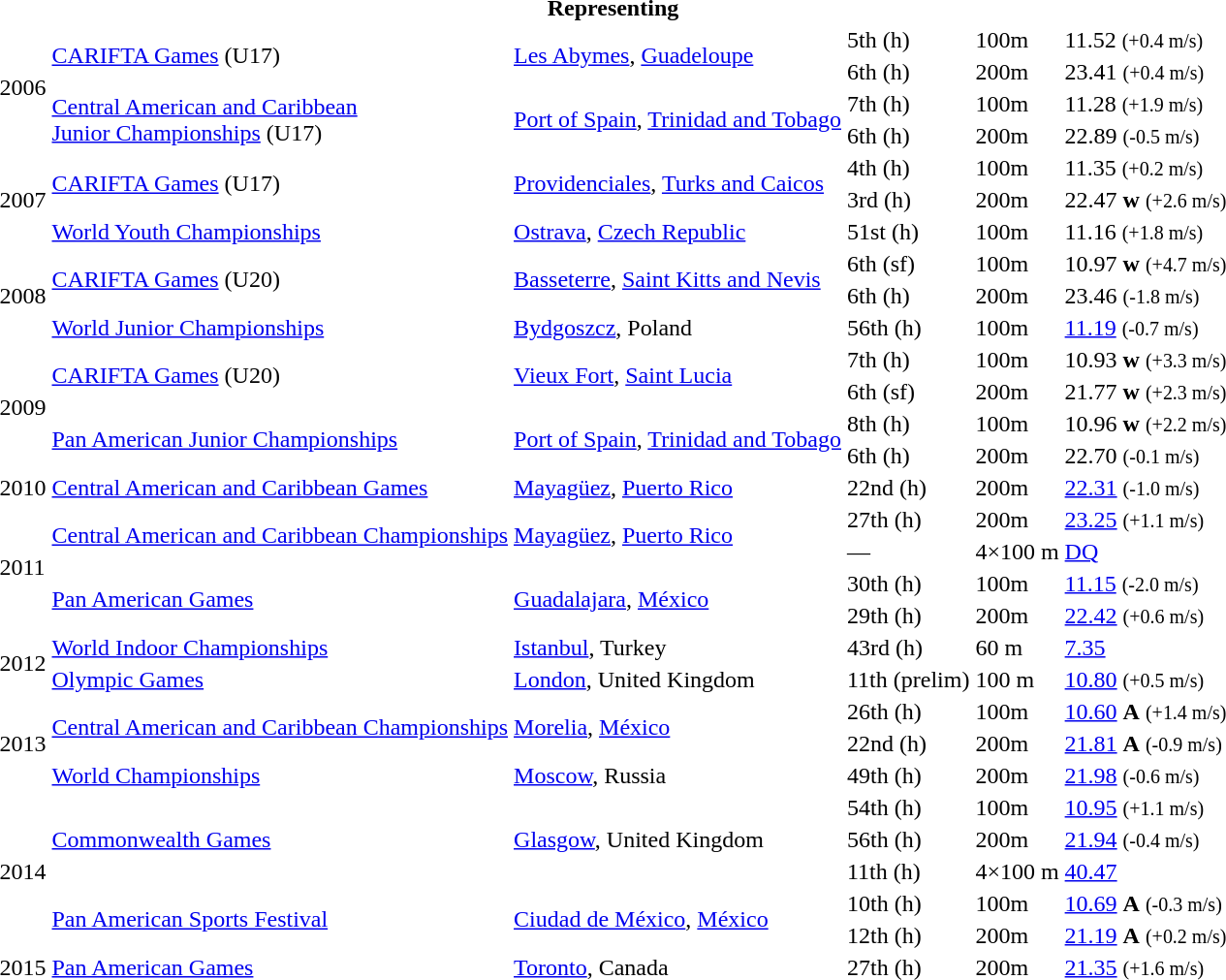<table>
<tr>
<th colspan="6">Representing </th>
</tr>
<tr>
<td rowspan=4>2006</td>
<td rowspan=2><a href='#'>CARIFTA Games</a> (U17)</td>
<td rowspan=2><a href='#'>Les Abymes</a>, <a href='#'>Guadeloupe</a></td>
<td>5th (h)</td>
<td>100m</td>
<td>11.52 <small>(+0.4 m/s)</small></td>
</tr>
<tr>
<td>6th (h)</td>
<td>200m</td>
<td>23.41 <small>(+0.4 m/s)</small></td>
</tr>
<tr>
<td rowspan=2><a href='#'>Central American and Caribbean<br>Junior Championships</a> (U17)</td>
<td rowspan=2><a href='#'>Port of Spain</a>, <a href='#'>Trinidad and Tobago</a></td>
<td>7th (h)</td>
<td>100m</td>
<td>11.28 <small>(+1.9 m/s)</small></td>
</tr>
<tr>
<td>6th (h)</td>
<td>200m</td>
<td>22.89 <small>(-0.5 m/s)</small></td>
</tr>
<tr>
<td rowspan=3>2007</td>
<td rowspan=2><a href='#'>CARIFTA Games</a> (U17)</td>
<td rowspan=2><a href='#'>Providenciales</a>, <a href='#'>Turks and Caicos</a></td>
<td>4th (h)</td>
<td>100m</td>
<td>11.35 <small>(+0.2 m/s)</small></td>
</tr>
<tr>
<td>3rd (h)</td>
<td>200m</td>
<td>22.47 <strong>w</strong> <small>(+2.6 m/s)</small></td>
</tr>
<tr>
<td><a href='#'>World Youth Championships</a></td>
<td><a href='#'>Ostrava</a>, <a href='#'>Czech Republic</a></td>
<td>51st (h)</td>
<td>100m</td>
<td>11.16 <small>(+1.8 m/s)</small></td>
</tr>
<tr>
<td rowspan=3>2008</td>
<td rowspan=2><a href='#'>CARIFTA Games</a> (U20)</td>
<td rowspan=2><a href='#'>Basseterre</a>, <a href='#'>Saint Kitts and Nevis</a></td>
<td>6th (sf)</td>
<td>100m</td>
<td>10.97 <strong>w</strong> <small>(+4.7 m/s)</small></td>
</tr>
<tr>
<td>6th (h)</td>
<td>200m</td>
<td>23.46 <small>(-1.8 m/s)</small></td>
</tr>
<tr>
<td><a href='#'>World Junior Championships</a></td>
<td><a href='#'>Bydgoszcz</a>, Poland</td>
<td>56th (h)</td>
<td>100m</td>
<td><a href='#'>11.19</a> <small>(-0.7 m/s)</small></td>
</tr>
<tr>
<td rowspan=4>2009</td>
<td rowspan=2><a href='#'>CARIFTA Games</a> (U20)</td>
<td rowspan=2><a href='#'>Vieux Fort</a>, <a href='#'>Saint Lucia</a></td>
<td>7th (h)</td>
<td>100m</td>
<td>10.93 <strong>w</strong> <small>(+3.3 m/s)</small></td>
</tr>
<tr>
<td>6th (sf)</td>
<td>200m</td>
<td>21.77 <strong>w</strong> <small>(+2.3 m/s)</small></td>
</tr>
<tr>
<td rowspan=2><a href='#'>Pan American Junior Championships</a></td>
<td rowspan=2><a href='#'>Port of Spain</a>, <a href='#'>Trinidad and Tobago</a></td>
<td>8th (h)</td>
<td>100m</td>
<td>10.96 <strong>w</strong> <small>(+2.2 m/s)</small></td>
</tr>
<tr>
<td>6th (h)</td>
<td>200m</td>
<td>22.70 <small>(-0.1 m/s)</small></td>
</tr>
<tr>
<td>2010</td>
<td><a href='#'>Central American and Caribbean Games</a></td>
<td><a href='#'>Mayagüez</a>, <a href='#'>Puerto Rico</a></td>
<td>22nd (h)</td>
<td>200m</td>
<td><a href='#'>22.31</a> <small>(-1.0 m/s)</small></td>
</tr>
<tr>
<td rowspan=4>2011</td>
<td rowspan=2><a href='#'>Central American and Caribbean Championships</a></td>
<td rowspan=2><a href='#'>Mayagüez</a>, <a href='#'>Puerto Rico</a></td>
<td>27th (h)</td>
<td>200m</td>
<td><a href='#'>23.25</a> <small>(+1.1 m/s)</small></td>
</tr>
<tr>
<td>—</td>
<td>4×100 m</td>
<td><a href='#'>DQ</a></td>
</tr>
<tr>
<td rowspan=2><a href='#'>Pan American Games</a></td>
<td rowspan=2><a href='#'>Guadalajara</a>, <a href='#'>México</a></td>
<td>30th (h)</td>
<td>100m</td>
<td><a href='#'>11.15</a> <small>(-2.0 m/s)</small></td>
</tr>
<tr>
<td>29th (h)</td>
<td>200m</td>
<td><a href='#'>22.42</a> <small>(+0.6 m/s)</small></td>
</tr>
<tr>
<td rowspan=2>2012</td>
<td><a href='#'>World Indoor Championships</a></td>
<td><a href='#'>Istanbul</a>, Turkey</td>
<td>43rd (h)</td>
<td>60 m</td>
<td><a href='#'>7.35</a></td>
</tr>
<tr>
<td><a href='#'>Olympic Games</a></td>
<td><a href='#'>London</a>, United Kingdom</td>
<td>11th (prelim)</td>
<td>100 m</td>
<td><a href='#'>10.80</a> <small>(+0.5 m/s)</small></td>
</tr>
<tr>
<td rowspan=3>2013</td>
<td rowspan=2><a href='#'>Central American and Caribbean Championships</a></td>
<td rowspan=2><a href='#'>Morelia</a>, <a href='#'>México</a></td>
<td>26th (h)</td>
<td>100m</td>
<td><a href='#'>10.60</a>  <strong>A</strong> <small>(+1.4 m/s)</small></td>
</tr>
<tr>
<td>22nd (h)</td>
<td>200m</td>
<td><a href='#'>21.81</a> <strong>A</strong> <small>(-0.9 m/s)</small></td>
</tr>
<tr>
<td><a href='#'>World Championships</a></td>
<td><a href='#'>Moscow</a>, Russia</td>
<td>49th (h)</td>
<td>200m</td>
<td><a href='#'>21.98</a> <small>(-0.6 m/s)</small></td>
</tr>
<tr>
<td rowspan=5>2014</td>
<td rowspan=3><a href='#'>Commonwealth Games</a></td>
<td rowspan=3><a href='#'>Glasgow</a>, United Kingdom</td>
<td>54th (h)</td>
<td>100m</td>
<td><a href='#'>10.95</a> <small>(+1.1 m/s)</small></td>
</tr>
<tr>
<td>56th (h)</td>
<td>200m</td>
<td><a href='#'>21.94</a> <small>(-0.4 m/s)</small></td>
</tr>
<tr>
<td>11th (h)</td>
<td>4×100 m</td>
<td><a href='#'>40.47</a></td>
</tr>
<tr>
<td rowspan=2><a href='#'>Pan American Sports Festival</a></td>
<td rowspan=2><a href='#'>Ciudad de México</a>, <a href='#'>México</a></td>
<td>10th (h)</td>
<td>100m</td>
<td><a href='#'>10.69</a>  <strong>A</strong> <small>(-0.3 m/s)</small></td>
</tr>
<tr>
<td>12th (h)</td>
<td>200m</td>
<td><a href='#'>21.19</a>  <strong>A</strong> <small>(+0.2 m/s)</small></td>
</tr>
<tr>
<td>2015</td>
<td><a href='#'>Pan American Games</a></td>
<td><a href='#'>Toronto</a>, Canada</td>
<td>27th (h)</td>
<td>200m</td>
<td><a href='#'>21.35</a> <small>(+1.6 m/s)</small></td>
</tr>
</table>
